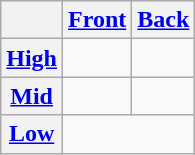<table class="wikitable" style="text-align: center">
<tr>
<th></th>
<th><a href='#'>Front</a></th>
<th><a href='#'>Back</a></th>
</tr>
<tr>
<th><a href='#'>High</a></th>
<td></td>
<td></td>
</tr>
<tr>
<th><a href='#'>Mid</a></th>
<td></td>
<td></td>
</tr>
<tr>
<th><a href='#'>Low</a></th>
<td colspan="2"></td>
</tr>
</table>
